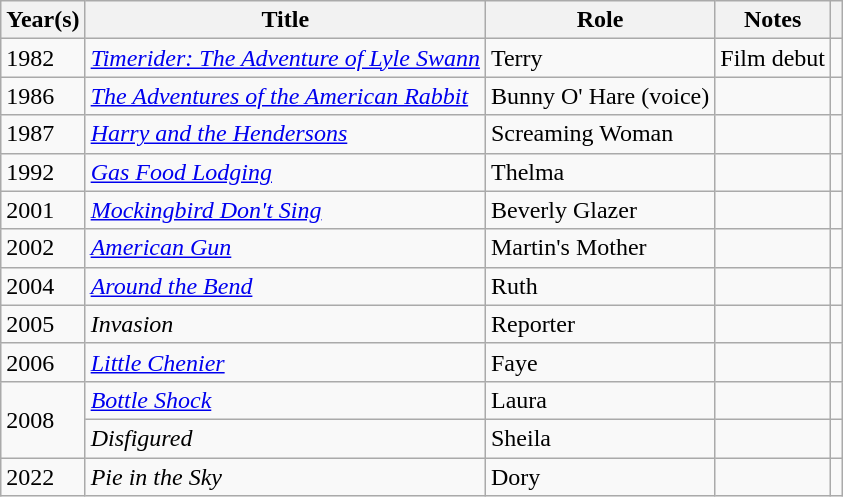<table class="wikitable sortable">
<tr>
<th>Year(s)</th>
<th>Title</th>
<th>Role</th>
<th>Notes</th>
<th></th>
</tr>
<tr>
<td>1982</td>
<td><em><a href='#'>Timerider: The Adventure of Lyle Swann</a></em></td>
<td>Terry</td>
<td>Film debut</td>
<td></td>
</tr>
<tr>
<td>1986</td>
<td><em><a href='#'>The Adventures of the American Rabbit</a></em></td>
<td>Bunny O' Hare (voice)</td>
<td></td>
<td></td>
</tr>
<tr>
<td>1987</td>
<td><em><a href='#'>Harry and the Hendersons</a></em></td>
<td>Screaming Woman</td>
<td></td>
<td></td>
</tr>
<tr>
<td>1992</td>
<td><em><a href='#'>Gas Food Lodging</a></em></td>
<td>Thelma</td>
<td></td>
<td></td>
</tr>
<tr>
<td>2001</td>
<td><em><a href='#'>Mockingbird Don't Sing</a></em></td>
<td>Beverly Glazer</td>
<td></td>
<td></td>
</tr>
<tr>
<td>2002</td>
<td><em><a href='#'>American Gun</a></em></td>
<td>Martin's Mother</td>
<td></td>
<td></td>
</tr>
<tr>
<td>2004</td>
<td><em><a href='#'>Around the Bend</a></em></td>
<td>Ruth</td>
<td></td>
<td></td>
</tr>
<tr>
<td>2005</td>
<td><em>Invasion</em></td>
<td>Reporter</td>
<td></td>
<td></td>
</tr>
<tr>
<td>2006</td>
<td><em><a href='#'>Little Chenier</a></em></td>
<td>Faye</td>
<td></td>
<td></td>
</tr>
<tr>
<td rowspan="2">2008</td>
<td><em><a href='#'>Bottle Shock</a></em></td>
<td>Laura</td>
<td></td>
<td></td>
</tr>
<tr>
<td><em>Disfigured</em></td>
<td>Sheila</td>
<td></td>
<td></td>
</tr>
<tr>
<td>2022</td>
<td><em>Pie in the Sky</em></td>
<td>Dory</td>
<td></td>
<td></td>
</tr>
</table>
